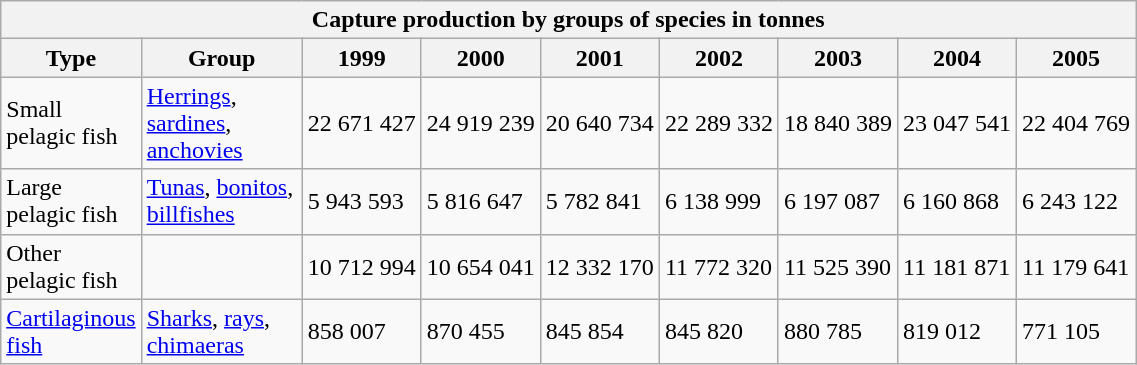<table class="sortable wikitable">
<tr>
<th colspan="9"  style="text-align:center; width:640px;"><strong>Capture production by groups of species in tonnes</strong></th>
</tr>
<tr>
<th style="width:45px;">Type</th>
<th style="width:100px;">Group</th>
<th>1999</th>
<th>2000</th>
<th>2001</th>
<th>2002</th>
<th>2003</th>
<th>2004</th>
<th>2005</th>
</tr>
<tr>
<td>Small pelagic fish</td>
<td><a href='#'>Herrings</a>, <a href='#'>sardines</a>, <a href='#'>anchovies</a></td>
<td>22 671 427</td>
<td>24 919 239</td>
<td>20 640 734</td>
<td>22 289 332</td>
<td>18 840 389</td>
<td>23 047 541</td>
<td>22 404 769</td>
</tr>
<tr>
<td>Large pelagic fish</td>
<td><a href='#'>Tunas</a>, <a href='#'>bonitos</a>, <a href='#'>billfishes</a></td>
<td>5 943 593</td>
<td>5 816 647</td>
<td>5 782 841</td>
<td>6 138 999</td>
<td>6 197 087</td>
<td>6 160 868</td>
<td>6 243 122</td>
</tr>
<tr>
<td>Other pelagic fish</td>
<td></td>
<td>10 712 994</td>
<td>10 654 041</td>
<td>12 332 170</td>
<td>11 772 320</td>
<td>11 525 390</td>
<td>11 181 871</td>
<td>11 179 641</td>
</tr>
<tr>
<td><a href='#'>Cartilaginous fish</a></td>
<td><a href='#'>Sharks</a>, <a href='#'>rays</a>, <a href='#'>chimaeras</a></td>
<td>858 007</td>
<td>870 455</td>
<td>845 854</td>
<td>845 820</td>
<td>880 785</td>
<td>819 012</td>
<td>771 105</td>
</tr>
</table>
